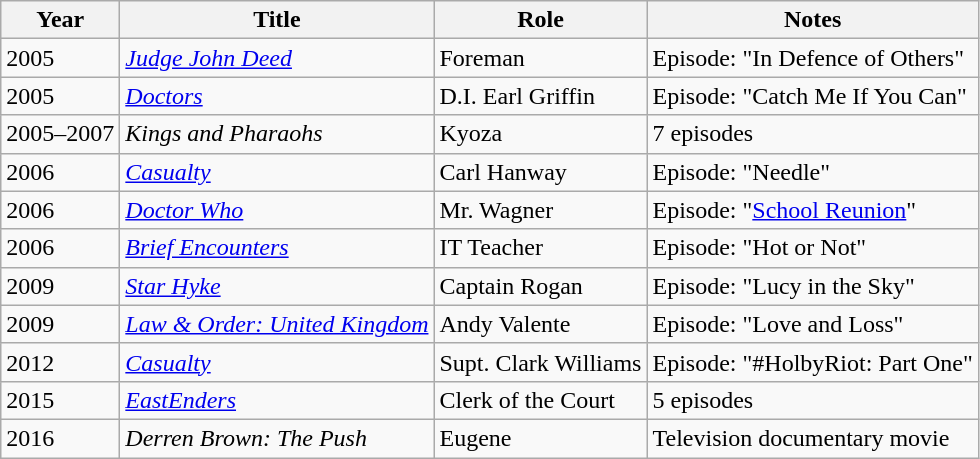<table class="wikitable sortable">
<tr>
<th>Year</th>
<th>Title</th>
<th>Role</th>
<th>Notes</th>
</tr>
<tr>
<td>2005</td>
<td><em><a href='#'>Judge John Deed</a></em></td>
<td>Foreman</td>
<td>Episode: "In Defence of Others"</td>
</tr>
<tr>
<td>2005</td>
<td><em><a href='#'>Doctors</a></em></td>
<td>D.I. Earl Griffin</td>
<td>Episode: "Catch Me If You Can"</td>
</tr>
<tr>
<td>2005–2007</td>
<td><em>Kings and Pharaohs</em></td>
<td>Kyoza</td>
<td>7 episodes</td>
</tr>
<tr>
<td>2006</td>
<td><em><a href='#'>Casualty</a></em></td>
<td>Carl Hanway</td>
<td>Episode: "Needle"</td>
</tr>
<tr>
<td>2006</td>
<td><em><a href='#'>Doctor Who</a></em></td>
<td>Mr. Wagner</td>
<td>Episode: "<a href='#'>School Reunion</a>"</td>
</tr>
<tr>
<td>2006</td>
<td><em><a href='#'>Brief Encounters</a></em></td>
<td>IT Teacher</td>
<td>Episode: "Hot or Not"</td>
</tr>
<tr>
<td>2009</td>
<td><em><a href='#'>Star Hyke</a></em></td>
<td>Captain Rogan</td>
<td>Episode: "Lucy in the Sky"</td>
</tr>
<tr>
<td>2009</td>
<td><em><a href='#'>Law & Order: United Kingdom</a></em></td>
<td>Andy Valente</td>
<td>Episode: "Love and Loss"</td>
</tr>
<tr>
<td>2012</td>
<td><em><a href='#'>Casualty</a></em></td>
<td>Supt. Clark Williams</td>
<td>Episode: "#HolbyRiot: Part One"</td>
</tr>
<tr>
<td>2015</td>
<td><em><a href='#'>EastEnders</a></em></td>
<td>Clerk of the Court</td>
<td>5 episodes</td>
</tr>
<tr>
<td>2016</td>
<td><em>Derren Brown: The Push</em></td>
<td>Eugene</td>
<td>Television documentary movie</td>
</tr>
</table>
